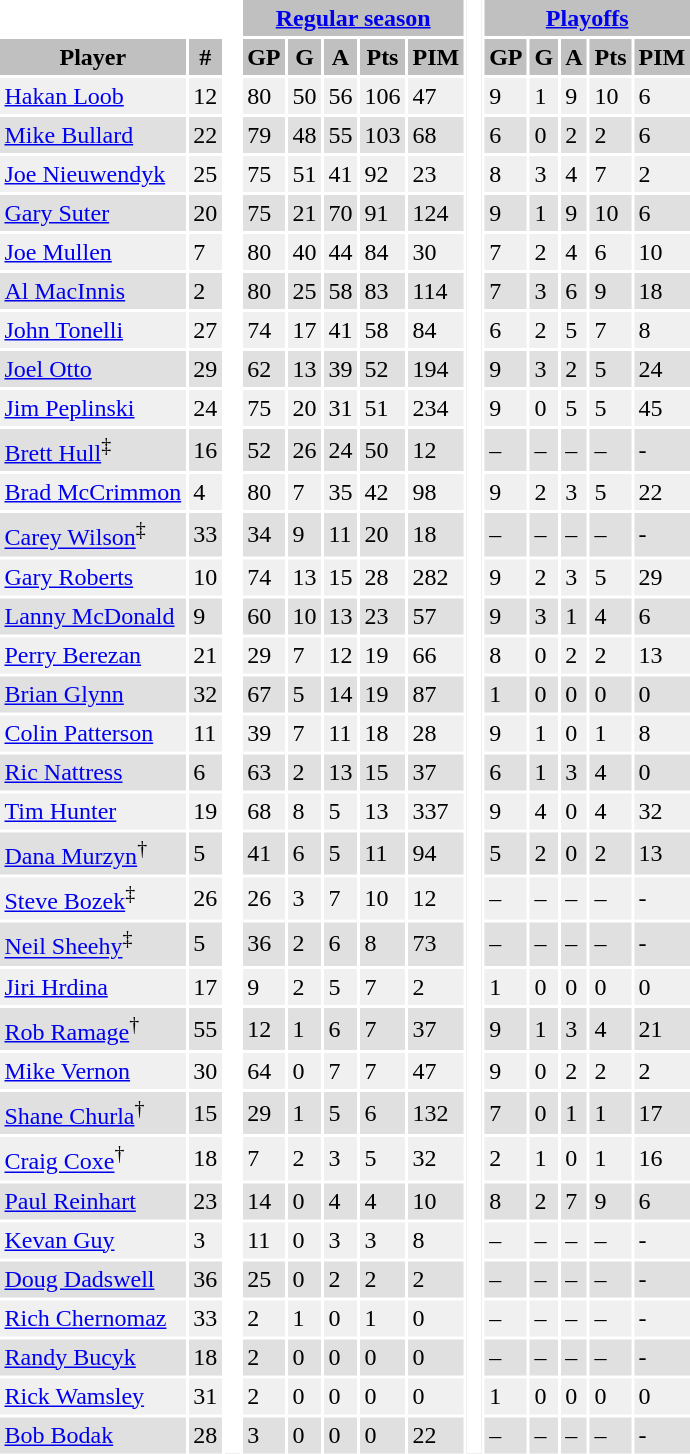<table BORDER="0" CELLPADDING="3" CELLSPACING="2" ID="Table1">
<tr ALIGN="center" bgcolor="#c0c0c0">
<th ALIGN="center" colspan="2" bgcolor="#ffffff"> </th>
<th ALIGN="center" rowspan="99" bgcolor="#ffffff"> </th>
<th ALIGN="center" colspan="5"><a href='#'>Regular season</a></th>
<th ALIGN="center" rowspan="99" bgcolor="#ffffff"> </th>
<th ALIGN="center" colspan="5"><a href='#'>Playoffs</a></th>
</tr>
<tr ALIGN="center" bgcolor="#c0c0c0">
<th ALIGN="center">Player</th>
<th ALIGN="center">#</th>
<th ALIGN="center">GP</th>
<th ALIGN="center">G</th>
<th ALIGN="center">A</th>
<th ALIGN="center">Pts</th>
<th ALIGN="center">PIM</th>
<th ALIGN="center">GP</th>
<th ALIGN="center">G</th>
<th ALIGN="center">A</th>
<th ALIGN="center">Pts</th>
<th ALIGN="center">PIM</th>
</tr>
<tr bgcolor="#f0f0f0">
<td><a href='#'>Hakan Loob</a></td>
<td>12</td>
<td>80</td>
<td>50</td>
<td>56</td>
<td>106</td>
<td>47</td>
<td>9</td>
<td>1</td>
<td>9</td>
<td>10</td>
<td>6</td>
</tr>
<tr bgcolor="#e0e0e0">
<td><a href='#'>Mike Bullard</a></td>
<td>22</td>
<td>79</td>
<td>48</td>
<td>55</td>
<td>103</td>
<td>68</td>
<td>6</td>
<td>0</td>
<td>2</td>
<td>2</td>
<td>6</td>
</tr>
<tr bgcolor="#f0f0f0">
<td><a href='#'>Joe Nieuwendyk</a></td>
<td>25</td>
<td>75</td>
<td>51</td>
<td>41</td>
<td>92</td>
<td>23</td>
<td>8</td>
<td>3</td>
<td>4</td>
<td>7</td>
<td>2</td>
</tr>
<tr bgcolor="#e0e0e0">
<td><a href='#'>Gary Suter</a></td>
<td>20</td>
<td>75</td>
<td>21</td>
<td>70</td>
<td>91</td>
<td>124</td>
<td>9</td>
<td>1</td>
<td>9</td>
<td>10</td>
<td>6</td>
</tr>
<tr bgcolor="#f0f0f0">
<td><a href='#'>Joe Mullen</a></td>
<td>7</td>
<td>80</td>
<td>40</td>
<td>44</td>
<td>84</td>
<td>30</td>
<td>7</td>
<td>2</td>
<td>4</td>
<td>6</td>
<td>10</td>
</tr>
<tr bgcolor="#e0e0e0">
<td><a href='#'>Al MacInnis</a></td>
<td>2</td>
<td>80</td>
<td>25</td>
<td>58</td>
<td>83</td>
<td>114</td>
<td>7</td>
<td>3</td>
<td>6</td>
<td>9</td>
<td>18</td>
</tr>
<tr bgcolor="#f0f0f0">
<td><a href='#'>John Tonelli</a></td>
<td>27</td>
<td>74</td>
<td>17</td>
<td>41</td>
<td>58</td>
<td>84</td>
<td>6</td>
<td>2</td>
<td>5</td>
<td>7</td>
<td>8</td>
</tr>
<tr bgcolor="#e0e0e0">
<td><a href='#'>Joel Otto</a></td>
<td>29</td>
<td>62</td>
<td>13</td>
<td>39</td>
<td>52</td>
<td>194</td>
<td>9</td>
<td>3</td>
<td>2</td>
<td>5</td>
<td>24</td>
</tr>
<tr bgcolor="#f0f0f0">
<td><a href='#'>Jim Peplinski</a></td>
<td>24</td>
<td>75</td>
<td>20</td>
<td>31</td>
<td>51</td>
<td>234</td>
<td>9</td>
<td>0</td>
<td>5</td>
<td>5</td>
<td>45</td>
</tr>
<tr bgcolor="#e0e0e0">
<td><a href='#'>Brett Hull</a><sup>‡</sup></td>
<td>16</td>
<td>52</td>
<td>26</td>
<td>24</td>
<td>50</td>
<td>12</td>
<td>–</td>
<td>–</td>
<td>–</td>
<td>–</td>
<td>-</td>
</tr>
<tr bgcolor="#f0f0f0">
<td><a href='#'>Brad McCrimmon</a></td>
<td>4</td>
<td>80</td>
<td>7</td>
<td>35</td>
<td>42</td>
<td>98</td>
<td>9</td>
<td>2</td>
<td>3</td>
<td>5</td>
<td>22</td>
</tr>
<tr bgcolor="#e0e0e0">
<td><a href='#'>Carey Wilson</a><sup>‡</sup></td>
<td>33</td>
<td>34</td>
<td>9</td>
<td>11</td>
<td>20</td>
<td>18</td>
<td>–</td>
<td>–</td>
<td>–</td>
<td>–</td>
<td>-</td>
</tr>
<tr bgcolor="#f0f0f0">
<td><a href='#'>Gary Roberts</a></td>
<td>10</td>
<td>74</td>
<td>13</td>
<td>15</td>
<td>28</td>
<td>282</td>
<td>9</td>
<td>2</td>
<td>3</td>
<td>5</td>
<td>29</td>
</tr>
<tr bgcolor="#e0e0e0">
<td><a href='#'>Lanny McDonald</a></td>
<td>9</td>
<td>60</td>
<td>10</td>
<td>13</td>
<td>23</td>
<td>57</td>
<td>9</td>
<td>3</td>
<td>1</td>
<td>4</td>
<td>6</td>
</tr>
<tr bgcolor="#f0f0f0">
<td><a href='#'>Perry Berezan</a></td>
<td>21</td>
<td>29</td>
<td>7</td>
<td>12</td>
<td>19</td>
<td>66</td>
<td>8</td>
<td>0</td>
<td>2</td>
<td>2</td>
<td>13</td>
</tr>
<tr bgcolor="#e0e0e0">
<td><a href='#'>Brian Glynn</a></td>
<td>32</td>
<td>67</td>
<td>5</td>
<td>14</td>
<td>19</td>
<td>87</td>
<td>1</td>
<td>0</td>
<td>0</td>
<td>0</td>
<td>0</td>
</tr>
<tr bgcolor="#f0f0f0">
<td><a href='#'>Colin Patterson</a></td>
<td>11</td>
<td>39</td>
<td>7</td>
<td>11</td>
<td>18</td>
<td>28</td>
<td>9</td>
<td>1</td>
<td>0</td>
<td>1</td>
<td>8</td>
</tr>
<tr bgcolor="#e0e0e0">
<td><a href='#'>Ric Nattress</a></td>
<td>6</td>
<td>63</td>
<td>2</td>
<td>13</td>
<td>15</td>
<td>37</td>
<td>6</td>
<td>1</td>
<td>3</td>
<td>4</td>
<td>0</td>
</tr>
<tr bgcolor="#f0f0f0">
<td><a href='#'>Tim Hunter</a></td>
<td>19</td>
<td>68</td>
<td>8</td>
<td>5</td>
<td>13</td>
<td>337</td>
<td>9</td>
<td>4</td>
<td>0</td>
<td>4</td>
<td>32</td>
</tr>
<tr bgcolor="#e0e0e0">
<td><a href='#'>Dana Murzyn</a><sup>†</sup></td>
<td>5</td>
<td>41</td>
<td>6</td>
<td>5</td>
<td>11</td>
<td>94</td>
<td>5</td>
<td>2</td>
<td>0</td>
<td>2</td>
<td>13</td>
</tr>
<tr bgcolor="#f0f0f0">
<td><a href='#'>Steve Bozek</a><sup>‡</sup></td>
<td>26</td>
<td>26</td>
<td>3</td>
<td>7</td>
<td>10</td>
<td>12</td>
<td>–</td>
<td>–</td>
<td>–</td>
<td>–</td>
<td>-</td>
</tr>
<tr bgcolor="#e0e0e0">
<td><a href='#'>Neil Sheehy</a><sup>‡</sup></td>
<td>5</td>
<td>36</td>
<td>2</td>
<td>6</td>
<td>8</td>
<td>73</td>
<td>–</td>
<td>–</td>
<td>–</td>
<td>–</td>
<td>-</td>
</tr>
<tr bgcolor="#f0f0f0">
<td><a href='#'>Jiri Hrdina</a></td>
<td>17</td>
<td>9</td>
<td>2</td>
<td>5</td>
<td>7</td>
<td>2</td>
<td>1</td>
<td>0</td>
<td>0</td>
<td>0</td>
<td>0</td>
</tr>
<tr bgcolor="#e0e0e0">
<td><a href='#'>Rob Ramage</a><sup>†</sup></td>
<td>55</td>
<td>12</td>
<td>1</td>
<td>6</td>
<td>7</td>
<td>37</td>
<td>9</td>
<td>1</td>
<td>3</td>
<td>4</td>
<td>21</td>
</tr>
<tr bgcolor="#f0f0f0">
<td><a href='#'>Mike Vernon</a></td>
<td>30</td>
<td>64</td>
<td>0</td>
<td>7</td>
<td>7</td>
<td>47</td>
<td>9</td>
<td>0</td>
<td>2</td>
<td>2</td>
<td>2</td>
</tr>
<tr bgcolor="#e0e0e0">
<td><a href='#'>Shane Churla</a><sup>†</sup></td>
<td>15</td>
<td>29</td>
<td>1</td>
<td>5</td>
<td>6</td>
<td>132</td>
<td>7</td>
<td>0</td>
<td>1</td>
<td>1</td>
<td>17</td>
</tr>
<tr bgcolor="#f0f0f0">
<td><a href='#'>Craig Coxe</a><sup>†</sup></td>
<td>18</td>
<td>7</td>
<td>2</td>
<td>3</td>
<td>5</td>
<td>32</td>
<td>2</td>
<td>1</td>
<td>0</td>
<td>1</td>
<td>16</td>
</tr>
<tr bgcolor="#e0e0e0">
<td><a href='#'>Paul Reinhart</a></td>
<td>23</td>
<td>14</td>
<td>0</td>
<td>4</td>
<td>4</td>
<td>10</td>
<td>8</td>
<td>2</td>
<td>7</td>
<td>9</td>
<td>6</td>
</tr>
<tr bgcolor="#f0f0f0">
<td><a href='#'>Kevan Guy</a></td>
<td>3</td>
<td>11</td>
<td>0</td>
<td>3</td>
<td>3</td>
<td>8</td>
<td>–</td>
<td>–</td>
<td>–</td>
<td>–</td>
<td>-</td>
</tr>
<tr bgcolor="#e0e0e0">
<td><a href='#'>Doug Dadswell</a></td>
<td>36</td>
<td>25</td>
<td>0</td>
<td>2</td>
<td>2</td>
<td>2</td>
<td>–</td>
<td>–</td>
<td>–</td>
<td>–</td>
<td>-</td>
</tr>
<tr bgcolor="#f0f0f0">
<td><a href='#'>Rich Chernomaz</a></td>
<td>33</td>
<td>2</td>
<td>1</td>
<td>0</td>
<td>1</td>
<td>0</td>
<td>–</td>
<td>–</td>
<td>–</td>
<td>–</td>
<td>-</td>
</tr>
<tr bgcolor="#e0e0e0">
<td><a href='#'>Randy Bucyk</a></td>
<td>18</td>
<td>2</td>
<td>0</td>
<td>0</td>
<td>0</td>
<td>0</td>
<td>–</td>
<td>–</td>
<td>–</td>
<td>–</td>
<td>-</td>
</tr>
<tr bgcolor="#f0f0f0">
<td><a href='#'>Rick Wamsley</a></td>
<td>31</td>
<td>2</td>
<td>0</td>
<td>0</td>
<td>0</td>
<td>0</td>
<td>1</td>
<td>0</td>
<td>0</td>
<td>0</td>
<td>0</td>
</tr>
<tr bgcolor="#e0e0e0">
<td><a href='#'>Bob Bodak</a></td>
<td>28</td>
<td>3</td>
<td>0</td>
<td>0</td>
<td>0</td>
<td>22</td>
<td>–</td>
<td>–</td>
<td>–</td>
<td>–</td>
<td>-</td>
</tr>
</table>
